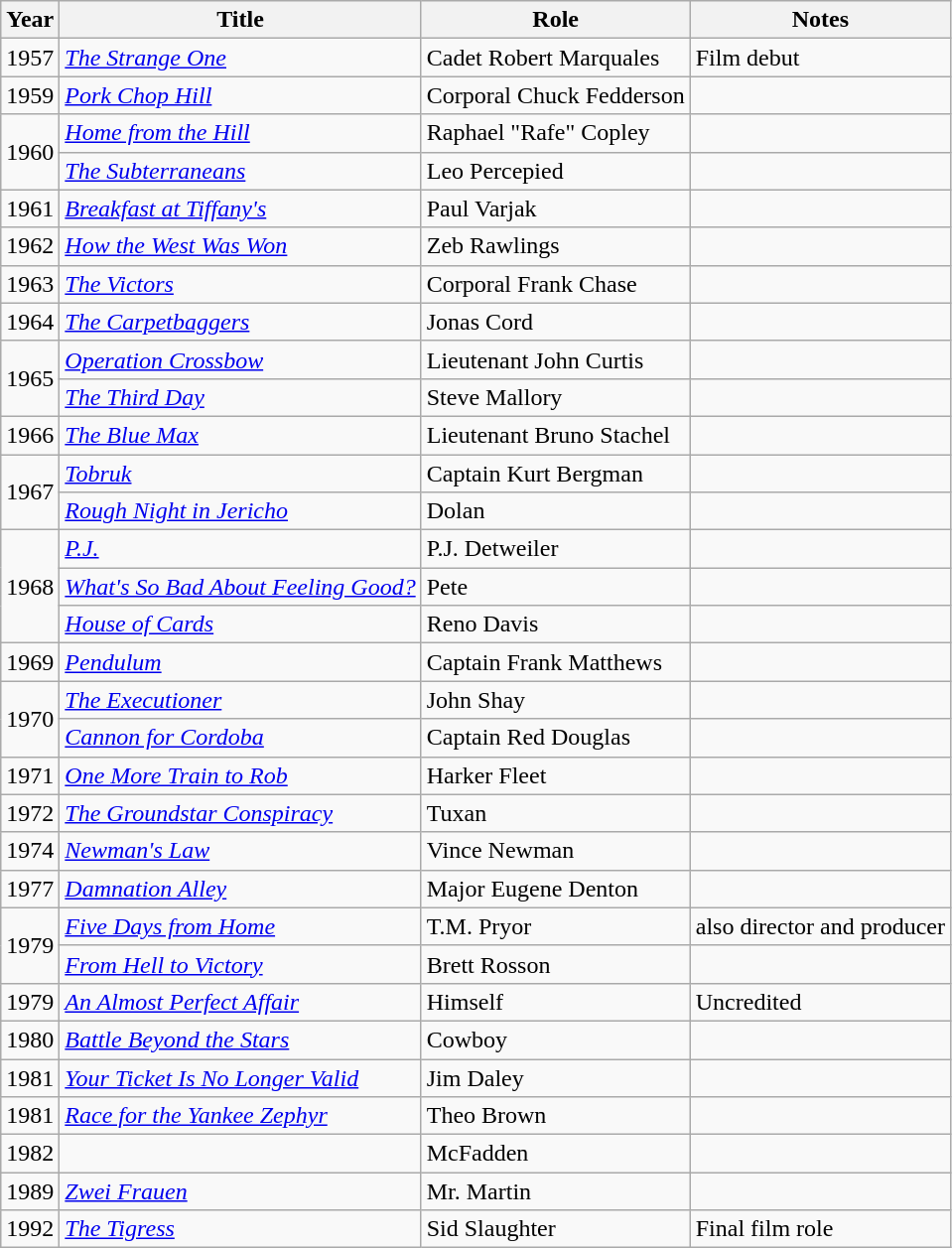<table class="wikitable">
<tr>
<th>Year</th>
<th>Title</th>
<th>Role</th>
<th>Notes</th>
</tr>
<tr>
<td>1957</td>
<td><em><a href='#'>The Strange One</a></em></td>
<td>Cadet Robert Marquales</td>
<td>Film debut</td>
</tr>
<tr>
<td>1959</td>
<td><em><a href='#'>Pork Chop Hill</a></em></td>
<td>Corporal Chuck Fedderson</td>
<td></td>
</tr>
<tr>
<td rowspan="2">1960</td>
<td><em><a href='#'>Home from the Hill</a></em></td>
<td>Raphael "Rafe" Copley</td>
<td></td>
</tr>
<tr>
<td><em><a href='#'>The Subterraneans</a></em></td>
<td>Leo Percepied</td>
<td></td>
</tr>
<tr>
<td>1961</td>
<td><em><a href='#'>Breakfast at Tiffany's</a></em></td>
<td>Paul Varjak</td>
<td></td>
</tr>
<tr>
<td>1962</td>
<td><em><a href='#'>How the West Was Won</a></em></td>
<td>Zeb Rawlings</td>
<td></td>
</tr>
<tr>
<td>1963</td>
<td><em><a href='#'>The Victors</a></em></td>
<td>Corporal Frank Chase</td>
<td></td>
</tr>
<tr>
<td>1964</td>
<td><em><a href='#'>The Carpetbaggers</a></em></td>
<td>Jonas Cord</td>
<td></td>
</tr>
<tr>
<td rowspan="2">1965</td>
<td><em><a href='#'>Operation Crossbow</a></em></td>
<td>Lieutenant John Curtis</td>
<td></td>
</tr>
<tr>
<td><em><a href='#'>The Third Day</a></em></td>
<td>Steve Mallory</td>
<td></td>
</tr>
<tr>
<td>1966</td>
<td><em><a href='#'>The Blue Max</a></em></td>
<td>Lieutenant Bruno Stachel</td>
<td></td>
</tr>
<tr>
<td rowspan="2">1967</td>
<td><em><a href='#'>Tobruk</a></em></td>
<td>Captain Kurt Bergman</td>
<td></td>
</tr>
<tr>
<td><em><a href='#'>Rough Night in Jericho</a></em></td>
<td>Dolan</td>
<td></td>
</tr>
<tr>
<td rowspan="3">1968</td>
<td><em><a href='#'>P.J.</a></em></td>
<td>P.J. Detweiler</td>
<td></td>
</tr>
<tr>
<td><em><a href='#'>What's So Bad About Feeling Good?</a></em></td>
<td>Pete</td>
<td></td>
</tr>
<tr>
<td><em><a href='#'>House of Cards</a></em></td>
<td>Reno Davis</td>
<td></td>
</tr>
<tr>
<td>1969</td>
<td><em><a href='#'>Pendulum</a></em></td>
<td>Captain Frank Matthews</td>
<td></td>
</tr>
<tr>
<td rowspan="2">1970</td>
<td><em><a href='#'>The Executioner</a></em></td>
<td>John Shay</td>
<td></td>
</tr>
<tr>
<td><em><a href='#'>Cannon for Cordoba</a></em></td>
<td>Captain Red Douglas</td>
<td></td>
</tr>
<tr>
<td>1971</td>
<td><em><a href='#'>One More Train to Rob</a></em></td>
<td>Harker Fleet</td>
<td></td>
</tr>
<tr>
<td>1972</td>
<td><em><a href='#'>The Groundstar Conspiracy</a></em></td>
<td>Tuxan</td>
<td></td>
</tr>
<tr>
<td>1974</td>
<td><em><a href='#'>Newman's Law</a></em></td>
<td>Vince Newman</td>
<td></td>
</tr>
<tr>
<td>1977</td>
<td><em><a href='#'>Damnation Alley</a></em></td>
<td>Major Eugene Denton</td>
<td></td>
</tr>
<tr>
<td rowspan="2">1979</td>
<td><em><a href='#'>Five Days from Home</a></em></td>
<td>T.M. Pryor</td>
<td>also director and producer</td>
</tr>
<tr>
<td><em><a href='#'>From Hell to Victory</a></em></td>
<td>Brett Rosson</td>
<td></td>
</tr>
<tr>
<td>1979</td>
<td><em><a href='#'>An Almost Perfect Affair</a></em></td>
<td>Himself</td>
<td>Uncredited</td>
</tr>
<tr>
<td>1980</td>
<td><em><a href='#'>Battle Beyond the Stars</a></em></td>
<td>Cowboy</td>
<td></td>
</tr>
<tr>
<td>1981</td>
<td><em><a href='#'>Your Ticket Is No Longer Valid</a></em></td>
<td>Jim Daley</td>
<td></td>
</tr>
<tr>
<td>1981</td>
<td><em><a href='#'>Race for the Yankee Zephyr</a></em></td>
<td>Theo Brown</td>
<td></td>
</tr>
<tr>
<td>1982</td>
<td><em></em></td>
<td>McFadden</td>
<td></td>
</tr>
<tr>
<td>1989</td>
<td><em><a href='#'>Zwei Frauen</a></em></td>
<td>Mr. Martin</td>
<td></td>
</tr>
<tr>
<td>1992</td>
<td><em><a href='#'>The Tigress</a></em></td>
<td>Sid Slaughter</td>
<td>Final film role</td>
</tr>
</table>
